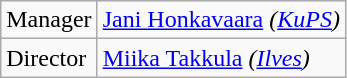<table class="wikitable">
<tr>
<td>Manager</td>
<td> <a href='#'>Jani Honkavaara</a> <em>(<a href='#'>KuPS</a>)</em></td>
</tr>
<tr>
<td>Director</td>
<td> <a href='#'>Miika Takkula</a> <em>(<a href='#'>Ilves</a>)</em></td>
</tr>
</table>
